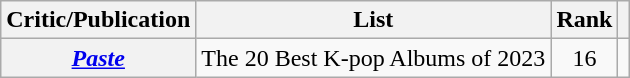<table class="wikitable plainrowheaders" style="text-align:center">
<tr>
<th scope="col">Critic/Publication</th>
<th scope="col">List</th>
<th scope="col">Rank</th>
<th scope="col" class="unsortable"></th>
</tr>
<tr>
<th scope="row"><em><a href='#'>Paste</a></em></th>
<td style="text-align:left">The 20 Best K-pop Albums of 2023</td>
<td>16</td>
<td></td>
</tr>
</table>
